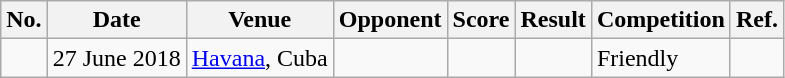<table class="wikitable">
<tr>
<th>No.</th>
<th>Date</th>
<th>Venue</th>
<th>Opponent</th>
<th>Score</th>
<th>Result</th>
<th>Competition</th>
<th>Ref.</th>
</tr>
<tr>
<td></td>
<td>27 June 2018</td>
<td><a href='#'>Havana</a>, Cuba</td>
<td></td>
<td></td>
<td></td>
<td>Friendly</td>
<td></td>
</tr>
</table>
